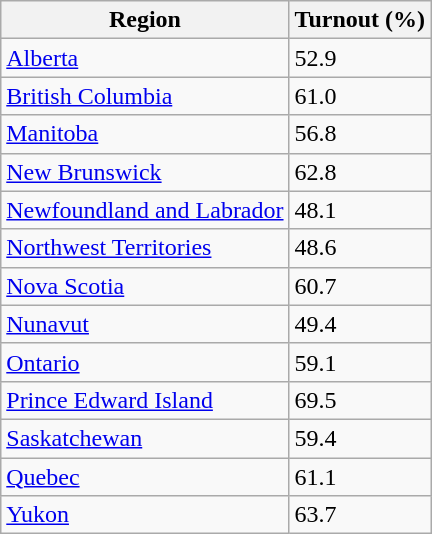<table class="wikitable  sortable">
<tr>
<th>Region</th>
<th>Turnout (%)</th>
</tr>
<tr>
<td><a href='#'>Alberta</a></td>
<td>52.9</td>
</tr>
<tr>
<td><a href='#'>British Columbia</a></td>
<td>61.0</td>
</tr>
<tr>
<td><a href='#'>Manitoba</a></td>
<td>56.8</td>
</tr>
<tr>
<td><a href='#'>New Brunswick</a></td>
<td>62.8</td>
</tr>
<tr>
<td><a href='#'>Newfoundland and Labrador</a></td>
<td>48.1</td>
</tr>
<tr>
<td><a href='#'>Northwest Territories</a></td>
<td>48.6</td>
</tr>
<tr>
<td><a href='#'>Nova Scotia</a></td>
<td>60.7</td>
</tr>
<tr>
<td><a href='#'>Nunavut</a></td>
<td>49.4</td>
</tr>
<tr>
<td><a href='#'>Ontario</a></td>
<td>59.1</td>
</tr>
<tr>
<td><a href='#'>Prince Edward Island</a></td>
<td>69.5</td>
</tr>
<tr>
<td><a href='#'>Saskatchewan</a></td>
<td>59.4</td>
</tr>
<tr>
<td><a href='#'>Quebec</a></td>
<td>61.1</td>
</tr>
<tr>
<td><a href='#'>Yukon</a></td>
<td>63.7</td>
</tr>
</table>
